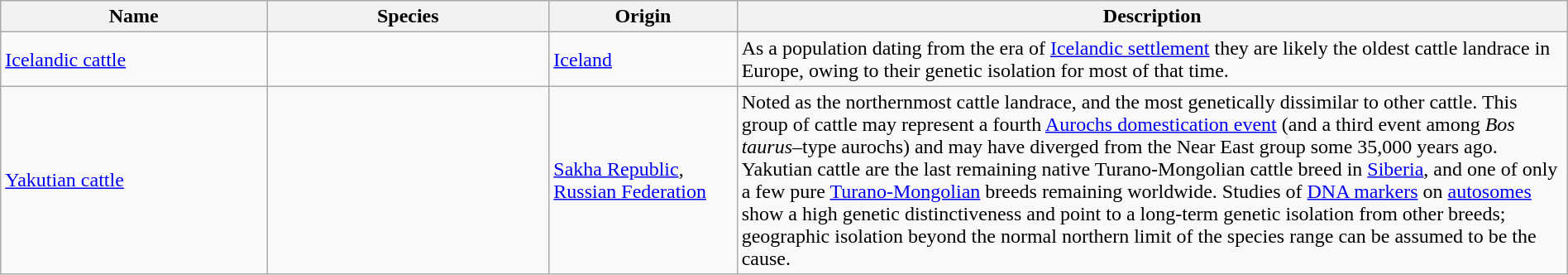<table class="wikitable sortable" style="width:100%; height:auto;">
<tr>
<th style="width:17%;">Name</th>
<th style="width:18%;">Species</th>
<th style="width:12%;">Origin</th>
<th style="width:53%;" class="unsortable">Description</th>
</tr>
<tr>
<td><a href='#'>Icelandic cattle</a></td>
<td></td>
<td><a href='#'>Iceland</a></td>
<td>As a population dating from the era of <a href='#'>Icelandic settlement</a> they are likely the oldest cattle landrace in Europe, owing to their genetic isolation for most of that time.</td>
</tr>
<tr>
<td><a href='#'>Yakutian cattle</a></td>
<td></td>
<td><a href='#'>Sakha Republic</a>, <a href='#'>Russian Federation</a></td>
<td>Noted as the northernmost cattle landrace, and the most genetically dissimilar to other cattle. This group of cattle may represent a fourth <a href='#'>Aurochs domestication event</a> (and a third event among <em>Bos taurus</em>–type aurochs) and may have diverged from the Near East group some 35,000 years ago. Yakutian cattle are the last remaining native Turano-Mongolian cattle breed in <a href='#'>Siberia</a>, and one of only a few pure <a href='#'>Turano-Mongolian</a> breeds remaining worldwide. Studies of <a href='#'>DNA markers</a> on <a href='#'>autosomes</a> show a high genetic distinctiveness and point to a long-term genetic isolation from other breeds; geographic isolation beyond the normal northern limit of the species range can be assumed to be the cause.</td>
</tr>
</table>
